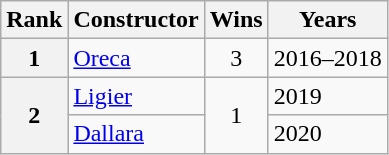<table class="wikitable">
<tr>
<th>Rank</th>
<th>Constructor</th>
<th>Wins</th>
<th>Years</th>
</tr>
<tr>
<th>1</th>
<td> <a href='#'>Oreca</a></td>
<td align=center>3</td>
<td>2016–2018</td>
</tr>
<tr>
<th rowspan="2">2</th>
<td> <a href='#'>Ligier</a></td>
<td rowspan="2" align="center">1</td>
<td>2019</td>
</tr>
<tr>
<td> <a href='#'>Dallara</a></td>
<td>2020</td>
</tr>
</table>
